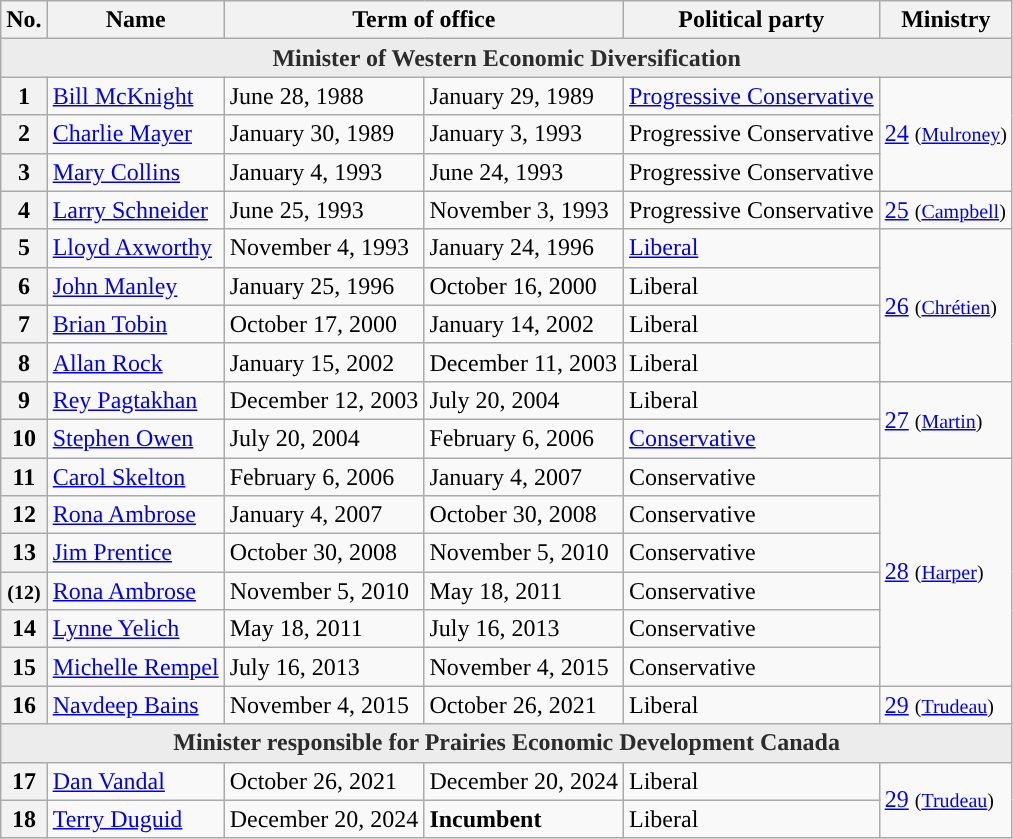<table class="wikitable">
<tr>
<th>No.</th>
<th>Name</th>
<th colspan=2>Term of office</th>
<th>Political party</th>
<th>Ministry</th>
</tr>
<tr>
<th colspan="17" style="background: #ececec; color: #2C2C2C; vertical-align: middle;">Minister of Western Economic Diversification</th>
</tr>
<tr>
<th style="background:">1</th>
<td><a href='#'>Bill McKnight</a></td>
<td>June 28, 1988</td>
<td>January 29, 1989</td>
<td><a href='#'>Progressive Conservative</a></td>
<td rowspan=3><a href='#'>24</a> <small>(<a href='#'>Mulroney</a>)</small></td>
</tr>
<tr>
<th style="background:">2</th>
<td><a href='#'>Charlie Mayer</a></td>
<td>January 30, 1989</td>
<td>January 3, 1993</td>
<td>Progressive Conservative</td>
</tr>
<tr>
<th style="background:">3</th>
<td><a href='#'>Mary Collins</a></td>
<td>January 4, 1993</td>
<td>June 24, 1993</td>
<td>Progressive Conservative</td>
</tr>
<tr>
<th style="background:">4</th>
<td><a href='#'>Larry Schneider</a></td>
<td>June 25, 1993</td>
<td>November 3, 1993</td>
<td>Progressive Conservative</td>
<td><a href='#'>25</a> <small>(<a href='#'>Campbell</a>)</small></td>
</tr>
<tr>
<th style="background:">5</th>
<td><a href='#'>Lloyd Axworthy</a></td>
<td>November 4, 1993</td>
<td>January 24, 1996</td>
<td><a href='#'>Liberal</a></td>
<td rowspan=4><a href='#'>26</a> <small>(<a href='#'>Chrétien</a>)</small></td>
</tr>
<tr>
<th style="background:">6</th>
<td><a href='#'>John Manley</a></td>
<td>January 25, 1996</td>
<td>October 16, 2000</td>
<td>Liberal</td>
</tr>
<tr>
<th style="background:">7</th>
<td><a href='#'>Brian Tobin</a></td>
<td>October 17, 2000</td>
<td>January 14, 2002</td>
<td>Liberal</td>
</tr>
<tr>
<th style="background:">8</th>
<td><a href='#'>Allan Rock</a></td>
<td>January 15, 2002</td>
<td>December 11, 2003</td>
<td>Liberal</td>
</tr>
<tr>
<th style="background:">9</th>
<td><a href='#'>Rey Pagtakhan</a></td>
<td>December 12, 2003</td>
<td>July 20, 2004</td>
<td>Liberal</td>
<td rowspan=2><a href='#'>27</a> <small>(<a href='#'>Martin</a>)</small></td>
</tr>
<tr>
<th style="background:">10</th>
<td><a href='#'>Stephen Owen</a></td>
<td>July 20, 2004</td>
<td>February 6, 2006</td>
<td><a href='#'>Conservative</a></td>
</tr>
<tr>
<th style="background:">11</th>
<td><a href='#'>Carol Skelton</a></td>
<td>February 6, 2006</td>
<td>January 4, 2007</td>
<td>Conservative</td>
<td rowspan=6><a href='#'>28</a> <small>(<a href='#'>Harper</a>)</small></td>
</tr>
<tr>
<th style="background:">12</th>
<td><a href='#'>Rona Ambrose</a></td>
<td>January 4, 2007</td>
<td>October 30, 2008</td>
<td>Conservative</td>
</tr>
<tr>
<th style="background:">13</th>
<td><a href='#'>Jim Prentice</a></td>
<td>October 30, 2008</td>
<td>November 5, 2010</td>
<td>Conservative</td>
</tr>
<tr>
<th style="background:"><small>(12)</small></th>
<td><a href='#'>Rona Ambrose</a></td>
<td>November 5, 2010</td>
<td>May 18, 2011</td>
<td>Conservative</td>
</tr>
<tr>
<th style="background:">14</th>
<td><a href='#'>Lynne Yelich</a></td>
<td>May 18, 2011</td>
<td>July 16, 2013</td>
<td>Conservative</td>
</tr>
<tr>
<th style="background:">15</th>
<td><a href='#'>Michelle Rempel</a></td>
<td>July 16, 2013</td>
<td>November 4, 2015</td>
<td>Conservative</td>
</tr>
<tr>
<th style="background:">16</th>
<td><a href='#'>Navdeep Bains</a></td>
<td>November 4, 2015</td>
<td>October 26, 2021</td>
<td>Liberal</td>
<td rowspan=1><a href='#'>29</a> <small>(<a href='#'>Trudeau</a>)</small></td>
</tr>
<tr>
<th colspan="17" style="background: #ececec; color: #2C2C2C; vertical-align: middle;">Minister responsible for Prairies Economic Development Canada</th>
</tr>
<tr>
<th style="background:">17</th>
<td><a href='#'>Dan Vandal</a></td>
<td>October 26, 2021</td>
<td>December 20, 2024</td>
<td>Liberal</td>
<td rowspan=2><a href='#'>29</a> <small>(<a href='#'>Trudeau</a>)</small></td>
</tr>
<tr>
<th style="background:">18</th>
<td><a href='#'>Terry Duguid</a></td>
<td>December 20, 2024</td>
<td><strong>Incumbent</strong></td>
<td>Liberal</td>
</tr>
</table>
